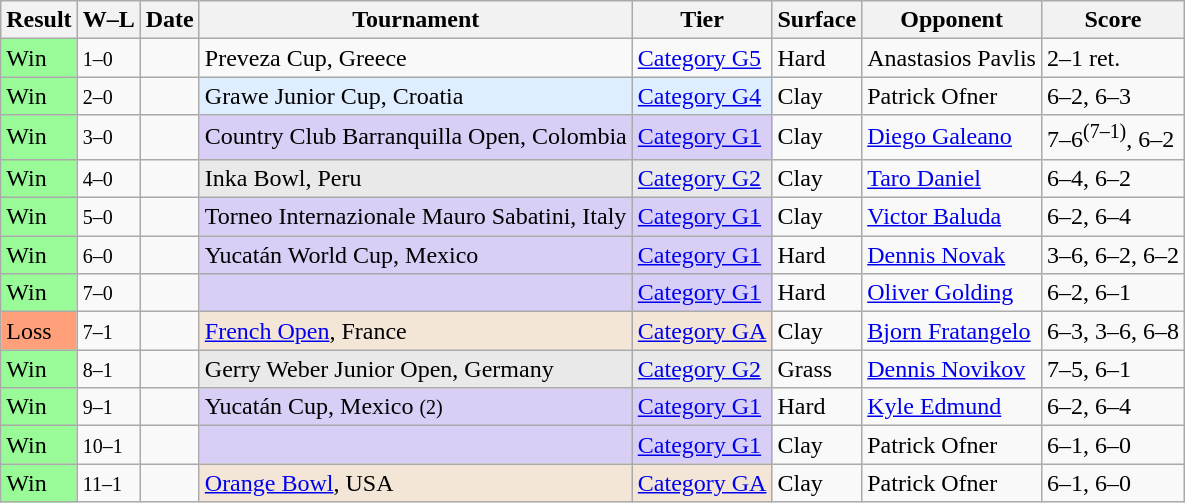<table class="sortable wikitable nowrap">
<tr>
<th>Result</th>
<th class="unsortable">W–L</th>
<th>Date</th>
<th>Tournament</th>
<th>Tier</th>
<th>Surface</th>
<th>Opponent</th>
<th class="unsortable">Score</th>
</tr>
<tr>
<td bgcolor="98fb98">Win</td>
<td><small>1–0</small></td>
<td></td>
<td>Preveza Cup, Greece</td>
<td><a href='#'>Category G5</a></td>
<td>Hard</td>
<td> Anastasios Pavlis</td>
<td>2–1 ret.</td>
</tr>
<tr>
<td bgcolor="98fb98">Win</td>
<td><small>2–0</small></td>
<td></td>
<td bgcolor="dfeeff">Grawe Junior Cup, Croatia</td>
<td bgcolor="dfeeff"><a href='#'>Category G4</a></td>
<td>Clay</td>
<td> Patrick Ofner</td>
<td>6–2, 6–3</td>
</tr>
<tr>
<td bgcolor="98fb98">Win</td>
<td><small>3–0</small></td>
<td></td>
<td bgcolor="d8cef6">Country Club Barranquilla Open, Colombia</td>
<td bgcolor="d8cef6"><a href='#'>Category G1</a></td>
<td>Clay</td>
<td> <a href='#'>Diego Galeano</a></td>
<td>7–6<sup>(7–1)</sup>, 6–2</td>
</tr>
<tr>
<td bgcolor="98fb98">Win</td>
<td><small>4–0</small></td>
<td></td>
<td bgcolor="e9e9e9">Inka Bowl, Peru</td>
<td bgcolor="e9e9e9"><a href='#'>Category G2</a></td>
<td>Clay</td>
<td> <a href='#'>Taro Daniel</a></td>
<td>6–4, 6–2</td>
</tr>
<tr>
<td bgcolor="98fb98">Win</td>
<td><small>5–0</small></td>
<td></td>
<td bgcolor="d8cef6">Torneo Internazionale Mauro Sabatini, Italy</td>
<td bgcolor="d8cef6"><a href='#'>Category G1</a></td>
<td>Clay</td>
<td> <a href='#'>Victor Baluda</a></td>
<td>6–2, 6–4</td>
</tr>
<tr>
<td bgcolor="98fb98">Win</td>
<td><small>6–0</small></td>
<td></td>
<td bgcolor="d8cef6">Yucatán World Cup, Mexico</td>
<td bgcolor="d8cef6"><a href='#'>Category G1</a></td>
<td>Hard</td>
<td> <a href='#'>Dennis Novak</a></td>
<td>3–6, 6–2, 6–2</td>
</tr>
<tr>
<td bgcolor="98fb98">Win</td>
<td><small>7–0</small></td>
<td></td>
<td bgcolor="d8cef6"></td>
<td bgcolor="d8cef6"><a href='#'>Category G1</a></td>
<td>Hard</td>
<td> <a href='#'>Oliver Golding</a></td>
<td>6–2, 6–1</td>
</tr>
<tr>
<td bgcolor="FFA07A">Loss</td>
<td><small>7–1</small></td>
<td><a href='#'></a></td>
<td bgcolor="F3E6D7"><a href='#'>French Open</a>, France</td>
<td bgcolor="F3E6D7"><a href='#'>Category GA</a></td>
<td>Clay</td>
<td> <a href='#'>Bjorn Fratangelo</a></td>
<td>6–3, 3–6, 6–8</td>
</tr>
<tr>
<td bgcolor="98fb98">Win</td>
<td><small>8–1</small></td>
<td></td>
<td bgcolor="e9e9e9">Gerry Weber Junior Open, Germany</td>
<td bgcolor="e9e9e9"><a href='#'>Category G2</a></td>
<td>Grass</td>
<td> <a href='#'>Dennis Novikov</a></td>
<td>7–5, 6–1</td>
</tr>
<tr>
<td bgcolor="98fb98">Win</td>
<td><small>9–1</small></td>
<td></td>
<td bgcolor="d8cef6">Yucatán Cup, Mexico <small>(2)</small></td>
<td bgcolor="d8cef6"><a href='#'>Category G1</a></td>
<td>Hard</td>
<td> <a href='#'>Kyle Edmund</a></td>
<td>6–2, 6–4</td>
</tr>
<tr>
<td bgcolor="98fb98">Win</td>
<td><small>10–1</small></td>
<td></td>
<td bgcolor="d8cef6"></td>
<td bgcolor="d8cef6"><a href='#'>Category G1</a></td>
<td>Clay</td>
<td> Patrick Ofner</td>
<td>6–1, 6–0</td>
</tr>
<tr>
<td bgcolor="98fb98">Win</td>
<td><small>11–1</small></td>
<td></td>
<td bgcolor="F3E6D7"><a href='#'>Orange Bowl</a>, USA</td>
<td bgcolor="F3E6D7"><a href='#'>Category GA</a></td>
<td>Clay</td>
<td> Patrick Ofner</td>
<td>6–1, 6–0</td>
</tr>
</table>
